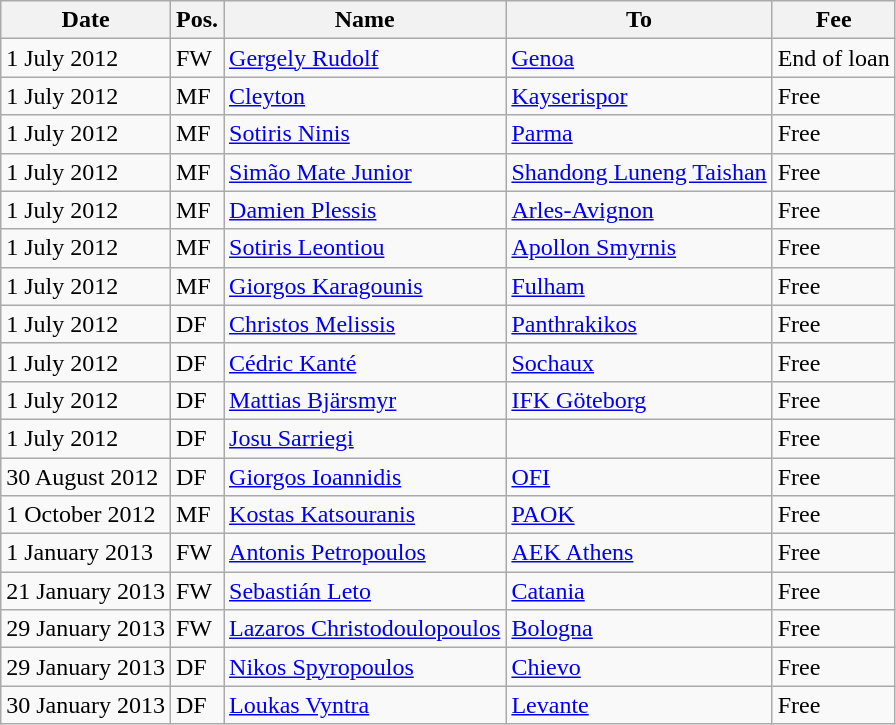<table class="wikitable">
<tr>
<th>Date</th>
<th>Pos.</th>
<th>Name</th>
<th>To</th>
<th>Fee</th>
</tr>
<tr>
<td>1 July 2012</td>
<td>FW</td>
<td> <a href='#'>Gergely Rudolf</a></td>
<td> <a href='#'>Genoa</a></td>
<td>End of loan</td>
</tr>
<tr>
<td>1 July 2012</td>
<td>MF</td>
<td> <a href='#'>Cleyton</a></td>
<td> <a href='#'>Kayserispor</a></td>
<td>Free</td>
</tr>
<tr>
<td>1 July 2012</td>
<td>MF</td>
<td> <a href='#'>Sotiris Ninis</a></td>
<td> <a href='#'>Parma</a></td>
<td>Free</td>
</tr>
<tr>
<td>1 July 2012</td>
<td>MF</td>
<td> <a href='#'>Simão Mate Junior</a></td>
<td> <a href='#'>Shandong Luneng Taishan</a></td>
<td>Free</td>
</tr>
<tr>
<td>1 July 2012</td>
<td>MF</td>
<td> <a href='#'>Damien Plessis</a></td>
<td> <a href='#'>Arles-Avignon</a></td>
<td>Free</td>
</tr>
<tr>
<td>1 July 2012</td>
<td>MF</td>
<td> <a href='#'>Sotiris Leontiou</a></td>
<td> <a href='#'>Apollon Smyrnis</a></td>
<td>Free</td>
</tr>
<tr>
<td>1 July 2012</td>
<td>MF</td>
<td> <a href='#'>Giorgos Karagounis</a></td>
<td> <a href='#'>Fulham</a></td>
<td>Free</td>
</tr>
<tr>
<td>1 July 2012</td>
<td>DF</td>
<td> <a href='#'>Christos Melissis</a></td>
<td> <a href='#'>Panthrakikos</a></td>
<td>Free</td>
</tr>
<tr>
<td>1 July 2012</td>
<td>DF</td>
<td> <a href='#'>Cédric Kanté</a></td>
<td> <a href='#'>Sochaux</a></td>
<td>Free</td>
</tr>
<tr>
<td>1 July 2012</td>
<td>DF</td>
<td> <a href='#'>Mattias Bjärsmyr</a></td>
<td> <a href='#'>IFK Göteborg</a></td>
<td>Free</td>
</tr>
<tr>
<td>1 July 2012</td>
<td>DF</td>
<td> <a href='#'>Josu Sarriegi</a></td>
<td></td>
<td>Free</td>
</tr>
<tr>
<td>30 August 2012</td>
<td>DF</td>
<td> <a href='#'>Giorgos Ioannidis</a></td>
<td> <a href='#'>OFI</a></td>
<td>Free</td>
</tr>
<tr>
<td>1 October 2012</td>
<td>MF</td>
<td> <a href='#'>Kostas Katsouranis</a></td>
<td> <a href='#'>PAOK</a></td>
<td>Free</td>
</tr>
<tr>
<td>1 January 2013</td>
<td>FW</td>
<td> <a href='#'>Antonis Petropoulos</a></td>
<td> <a href='#'>AEK Athens</a></td>
<td>Free</td>
</tr>
<tr>
<td>21 January 2013</td>
<td>FW</td>
<td> <a href='#'>Sebastián Leto</a></td>
<td> <a href='#'>Catania</a></td>
<td>Free</td>
</tr>
<tr>
<td>29 January 2013</td>
<td>FW</td>
<td> <a href='#'>Lazaros Christodoulopoulos</a></td>
<td> <a href='#'>Bologna</a></td>
<td>Free</td>
</tr>
<tr>
<td>29 January 2013</td>
<td>DF</td>
<td> <a href='#'>Nikos Spyropoulos</a></td>
<td> <a href='#'>Chievo</a></td>
<td>Free</td>
</tr>
<tr>
<td>30 January 2013</td>
<td>DF</td>
<td> <a href='#'>Loukas Vyntra</a></td>
<td> <a href='#'>Levante</a></td>
<td>Free</td>
</tr>
</table>
